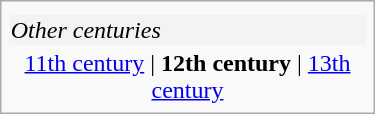<table class="infobox" width=250>
<tr>
<td></td>
</tr>
<tr style="background-color:#f3f3f3">
<td><em>Other centuries</em></td>
</tr>
<tr>
<td align="center"><a href='#'>11th century</a> | <strong>12th century</strong> | <a href='#'>13th century</a></td>
</tr>
</table>
